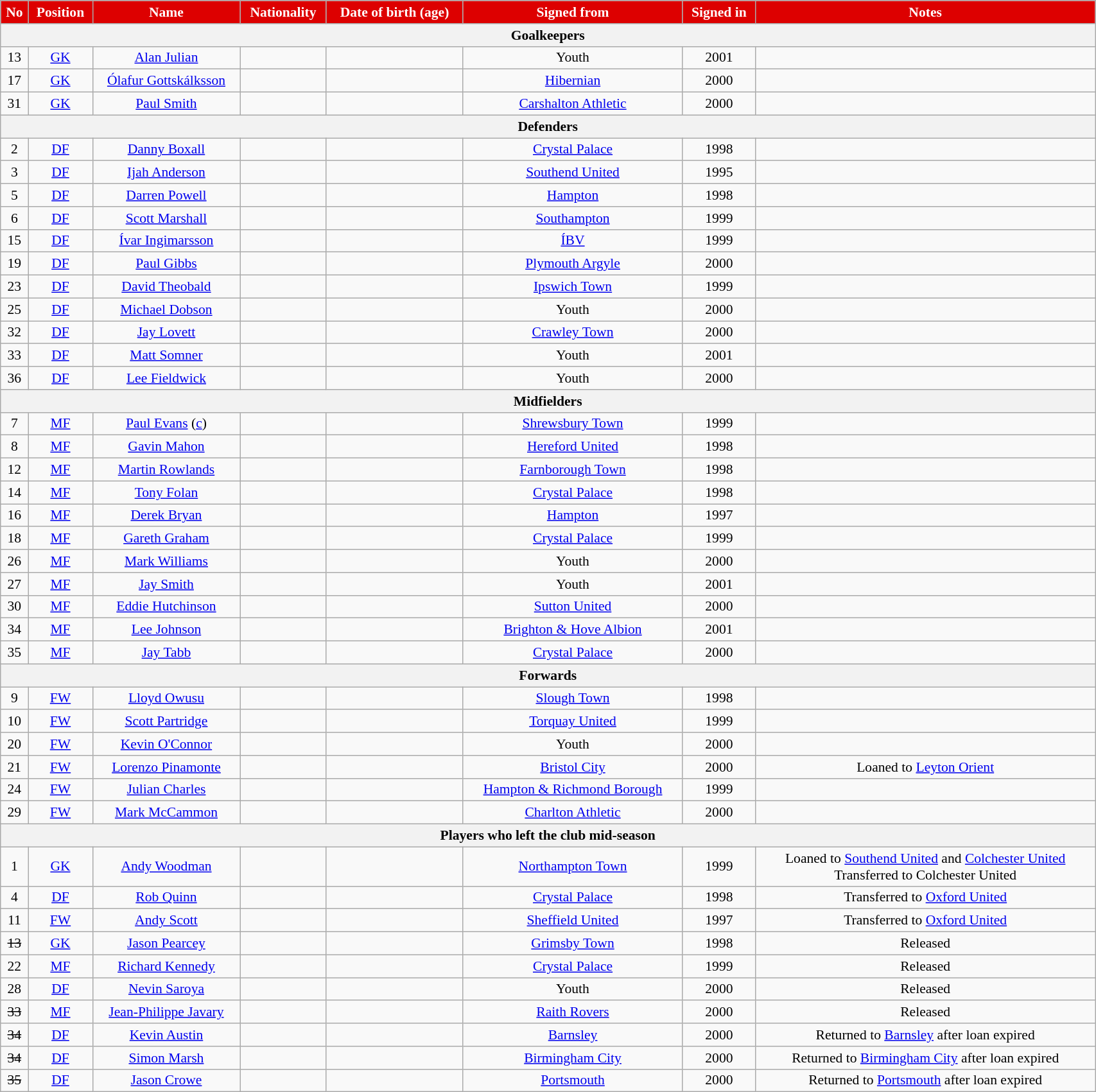<table class="wikitable"  style="text-align:center; font-size:90%; width:90%;">
<tr>
<th style="background:#d00; color:white; text-align:center;">No</th>
<th style="background:#d00; color:white; text-align:center;">Position</th>
<th style="background:#d00; color:white; text-align:center;">Name</th>
<th style="background:#d00; color:white; text-align:center;">Nationality</th>
<th style="background:#d00; color:white; text-align:center;">Date of birth (age)</th>
<th style="background:#d00; color:white; text-align:center;">Signed from</th>
<th style="background:#d00; color:white; text-align:center;">Signed in</th>
<th style="background:#d00; color:white; text-align:center;">Notes</th>
</tr>
<tr>
<th colspan="8">Goalkeepers</th>
</tr>
<tr>
<td>13</td>
<td><a href='#'>GK</a></td>
<td><a href='#'>Alan Julian</a></td>
<td></td>
<td></td>
<td>Youth</td>
<td>2001</td>
<td></td>
</tr>
<tr>
<td>17</td>
<td><a href='#'>GK</a></td>
<td><a href='#'>Ólafur Gottskálksson</a></td>
<td></td>
<td></td>
<td><a href='#'>Hibernian</a></td>
<td>2000</td>
<td></td>
</tr>
<tr>
<td>31</td>
<td><a href='#'>GK</a></td>
<td><a href='#'>Paul Smith</a></td>
<td></td>
<td></td>
<td><a href='#'>Carshalton Athletic</a></td>
<td>2000</td>
<td></td>
</tr>
<tr>
<th colspan="8">Defenders</th>
</tr>
<tr>
<td>2</td>
<td><a href='#'>DF</a></td>
<td><a href='#'>Danny Boxall</a></td>
<td></td>
<td></td>
<td><a href='#'>Crystal Palace</a></td>
<td>1998</td>
<td></td>
</tr>
<tr>
<td>3</td>
<td><a href='#'>DF</a></td>
<td><a href='#'>Ijah Anderson</a></td>
<td></td>
<td></td>
<td><a href='#'>Southend United</a></td>
<td>1995</td>
<td></td>
</tr>
<tr>
<td>5</td>
<td><a href='#'>DF</a></td>
<td><a href='#'>Darren Powell</a></td>
<td></td>
<td></td>
<td><a href='#'>Hampton</a></td>
<td>1998</td>
<td></td>
</tr>
<tr>
<td>6</td>
<td><a href='#'>DF</a></td>
<td><a href='#'>Scott Marshall</a></td>
<td></td>
<td></td>
<td><a href='#'>Southampton</a></td>
<td>1999</td>
<td></td>
</tr>
<tr>
<td>15</td>
<td><a href='#'>DF</a></td>
<td><a href='#'>Ívar Ingimarsson</a></td>
<td></td>
<td></td>
<td><a href='#'>ÍBV</a></td>
<td>1999</td>
<td></td>
</tr>
<tr>
<td>19</td>
<td><a href='#'>DF</a></td>
<td><a href='#'>Paul Gibbs</a></td>
<td></td>
<td></td>
<td><a href='#'>Plymouth Argyle</a></td>
<td>2000</td>
<td></td>
</tr>
<tr>
<td>23</td>
<td><a href='#'>DF</a></td>
<td><a href='#'>David Theobald</a></td>
<td></td>
<td></td>
<td><a href='#'>Ipswich Town</a></td>
<td>1999</td>
<td></td>
</tr>
<tr>
<td>25</td>
<td><a href='#'>DF</a></td>
<td><a href='#'>Michael Dobson</a></td>
<td></td>
<td></td>
<td>Youth</td>
<td>2000</td>
<td></td>
</tr>
<tr>
<td>32</td>
<td><a href='#'>DF</a></td>
<td><a href='#'>Jay Lovett</a></td>
<td></td>
<td></td>
<td><a href='#'>Crawley Town</a></td>
<td>2000</td>
<td></td>
</tr>
<tr>
<td>33</td>
<td><a href='#'>DF</a></td>
<td><a href='#'>Matt Somner</a></td>
<td></td>
<td></td>
<td>Youth</td>
<td>2001</td>
<td></td>
</tr>
<tr>
<td>36</td>
<td><a href='#'>DF</a></td>
<td><a href='#'>Lee Fieldwick</a></td>
<td></td>
<td></td>
<td>Youth</td>
<td>2000</td>
<td></td>
</tr>
<tr>
<th colspan="8">Midfielders</th>
</tr>
<tr>
<td>7</td>
<td><a href='#'>MF</a></td>
<td><a href='#'>Paul Evans</a> (<a href='#'>c</a>)</td>
<td></td>
<td></td>
<td><a href='#'>Shrewsbury Town</a></td>
<td>1999</td>
<td></td>
</tr>
<tr>
<td>8</td>
<td><a href='#'>MF</a></td>
<td><a href='#'>Gavin Mahon</a></td>
<td></td>
<td></td>
<td><a href='#'>Hereford United</a></td>
<td>1998</td>
<td></td>
</tr>
<tr>
<td>12</td>
<td><a href='#'>MF</a></td>
<td><a href='#'>Martin Rowlands</a></td>
<td></td>
<td></td>
<td><a href='#'>Farnborough Town</a></td>
<td>1998</td>
<td></td>
</tr>
<tr>
<td>14</td>
<td><a href='#'>MF</a></td>
<td><a href='#'>Tony Folan</a></td>
<td></td>
<td></td>
<td><a href='#'>Crystal Palace</a></td>
<td>1998</td>
<td></td>
</tr>
<tr>
<td>16</td>
<td><a href='#'>MF</a></td>
<td><a href='#'>Derek Bryan</a></td>
<td></td>
<td></td>
<td><a href='#'>Hampton</a></td>
<td>1997</td>
<td></td>
</tr>
<tr>
<td>18</td>
<td><a href='#'>MF</a></td>
<td><a href='#'>Gareth Graham</a></td>
<td></td>
<td></td>
<td><a href='#'>Crystal Palace</a></td>
<td>1999</td>
<td></td>
</tr>
<tr>
<td>26</td>
<td><a href='#'>MF</a></td>
<td><a href='#'>Mark Williams</a></td>
<td></td>
<td></td>
<td>Youth</td>
<td>2000</td>
<td></td>
</tr>
<tr>
<td>27</td>
<td><a href='#'>MF</a></td>
<td><a href='#'>Jay Smith</a></td>
<td></td>
<td></td>
<td>Youth</td>
<td>2001</td>
<td></td>
</tr>
<tr>
<td>30</td>
<td><a href='#'>MF</a></td>
<td><a href='#'>Eddie Hutchinson</a></td>
<td></td>
<td></td>
<td><a href='#'>Sutton United</a></td>
<td>2000</td>
<td></td>
</tr>
<tr>
<td>34</td>
<td><a href='#'>MF</a></td>
<td><a href='#'>Lee Johnson</a></td>
<td></td>
<td></td>
<td><a href='#'>Brighton & Hove Albion</a></td>
<td>2001</td>
<td></td>
</tr>
<tr>
<td>35</td>
<td><a href='#'>MF</a></td>
<td><a href='#'>Jay Tabb</a></td>
<td></td>
<td></td>
<td><a href='#'>Crystal Palace</a></td>
<td>2000</td>
<td></td>
</tr>
<tr>
<th colspan="8">Forwards</th>
</tr>
<tr>
<td>9</td>
<td><a href='#'>FW</a></td>
<td><a href='#'>Lloyd Owusu</a></td>
<td></td>
<td></td>
<td><a href='#'>Slough Town</a></td>
<td>1998</td>
<td></td>
</tr>
<tr>
<td>10</td>
<td><a href='#'>FW</a></td>
<td><a href='#'>Scott Partridge</a></td>
<td></td>
<td></td>
<td><a href='#'>Torquay United</a></td>
<td>1999</td>
<td></td>
</tr>
<tr>
<td>20</td>
<td><a href='#'>FW</a></td>
<td><a href='#'>Kevin O'Connor</a></td>
<td></td>
<td></td>
<td>Youth</td>
<td>2000</td>
<td></td>
</tr>
<tr>
<td>21</td>
<td><a href='#'>FW</a></td>
<td><a href='#'>Lorenzo Pinamonte</a></td>
<td></td>
<td></td>
<td><a href='#'>Bristol City</a></td>
<td>2000</td>
<td>Loaned to <a href='#'>Leyton Orient</a></td>
</tr>
<tr>
<td>24</td>
<td><a href='#'>FW</a></td>
<td><a href='#'>Julian Charles</a></td>
<td></td>
<td></td>
<td><a href='#'>Hampton & Richmond Borough</a></td>
<td>1999</td>
<td></td>
</tr>
<tr>
<td>29</td>
<td><a href='#'>FW</a></td>
<td><a href='#'>Mark McCammon</a></td>
<td></td>
<td></td>
<td><a href='#'>Charlton Athletic</a></td>
<td>2000</td>
<td></td>
</tr>
<tr>
<th colspan="8">Players who left the club mid-season</th>
</tr>
<tr>
<td>1</td>
<td><a href='#'>GK</a></td>
<td><a href='#'>Andy Woodman</a></td>
<td></td>
<td></td>
<td><a href='#'>Northampton Town</a></td>
<td>1999</td>
<td>Loaned to <a href='#'>Southend United</a> and <a href='#'>Colchester United</a><br>Transferred to Colchester United</td>
</tr>
<tr>
<td>4</td>
<td><a href='#'>DF</a></td>
<td><a href='#'>Rob Quinn</a></td>
<td></td>
<td></td>
<td><a href='#'>Crystal Palace</a></td>
<td>1998</td>
<td>Transferred to <a href='#'>Oxford United</a></td>
</tr>
<tr>
<td>11</td>
<td><a href='#'>FW</a></td>
<td><a href='#'>Andy Scott</a></td>
<td></td>
<td></td>
<td><a href='#'>Sheffield United</a></td>
<td>1997</td>
<td>Transferred to <a href='#'>Oxford United</a></td>
</tr>
<tr>
<td><s>13</s></td>
<td><a href='#'>GK</a></td>
<td><a href='#'>Jason Pearcey</a></td>
<td></td>
<td></td>
<td><a href='#'>Grimsby Town</a></td>
<td>1998</td>
<td>Released</td>
</tr>
<tr>
<td>22</td>
<td><a href='#'>MF</a></td>
<td><a href='#'>Richard Kennedy</a></td>
<td></td>
<td></td>
<td><a href='#'>Crystal Palace</a></td>
<td>1999</td>
<td>Released</td>
</tr>
<tr>
<td>28</td>
<td><a href='#'>DF</a></td>
<td><a href='#'>Nevin Saroya</a></td>
<td></td>
<td></td>
<td>Youth</td>
<td>2000</td>
<td>Released</td>
</tr>
<tr>
<td><s>33</s></td>
<td><a href='#'>MF</a></td>
<td><a href='#'>Jean-Philippe Javary</a></td>
<td></td>
<td></td>
<td><a href='#'>Raith Rovers</a></td>
<td>2000</td>
<td>Released</td>
</tr>
<tr>
<td><s>34</s></td>
<td><a href='#'>DF</a></td>
<td><a href='#'>Kevin Austin</a></td>
<td></td>
<td></td>
<td><a href='#'>Barnsley</a></td>
<td>2000</td>
<td>Returned to <a href='#'>Barnsley</a> after loan expired</td>
</tr>
<tr>
<td><s>34</s></td>
<td><a href='#'>DF</a></td>
<td><a href='#'>Simon Marsh</a></td>
<td></td>
<td></td>
<td><a href='#'>Birmingham City</a></td>
<td>2000</td>
<td>Returned to <a href='#'>Birmingham City</a> after loan expired</td>
</tr>
<tr>
<td><s>35</s></td>
<td><a href='#'>DF</a></td>
<td><a href='#'>Jason Crowe</a></td>
<td></td>
<td></td>
<td><a href='#'>Portsmouth</a></td>
<td>2000</td>
<td>Returned to <a href='#'>Portsmouth</a> after loan expired</td>
</tr>
</table>
